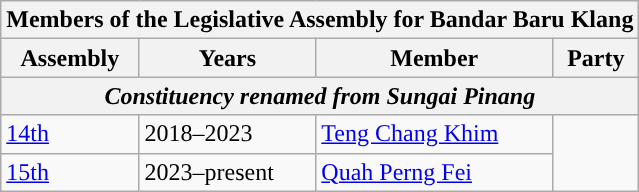<table class=wikitable>
<tr>
<th colspan=4>Members of the Legislative Assembly for Bandar Baru Klang</th>
</tr>
<tr>
<th>Assembly</th>
<th>Years</th>
<th>Member</th>
<th>Party</th>
</tr>
<tr>
<th colspan="4" align="center"><em>Constituency renamed from Sungai Pinang</em></th>
</tr>
<tr>
<td><a href='#'>14th</a></td>
<td>2018–2023</td>
<td><a href='#'>Teng Chang Khim</a></td>
<td rowspan="2"></td>
</tr>
<tr>
<td><a href='#'>15th</a></td>
<td>2023–present</td>
<td><a href='#'>Quah Perng Fei</a></td>
</tr>
</table>
